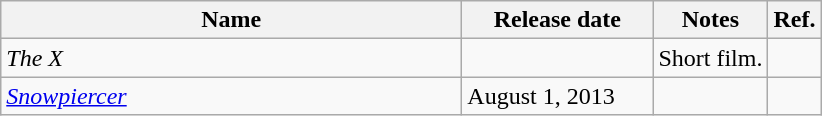<table class="wikitable sortable collapsible">
<tr>
<th scope="col" style="width:300px;">Name</th>
<th scope="col" style="width:120px;">Release date</th>
<th scope="col" class="unsortable">Notes</th>
<th scope="col" class="unsortable">Ref.</th>
</tr>
<tr>
<td><em>The X</em></td>
<td align="center"></td>
<td>Short film.</td>
<td></td>
</tr>
<tr>
<td><em><a href='#'>Snowpiercer</a></em></td>
<td>August 1, 2013</td>
<td></td>
<td></td>
</tr>
</table>
